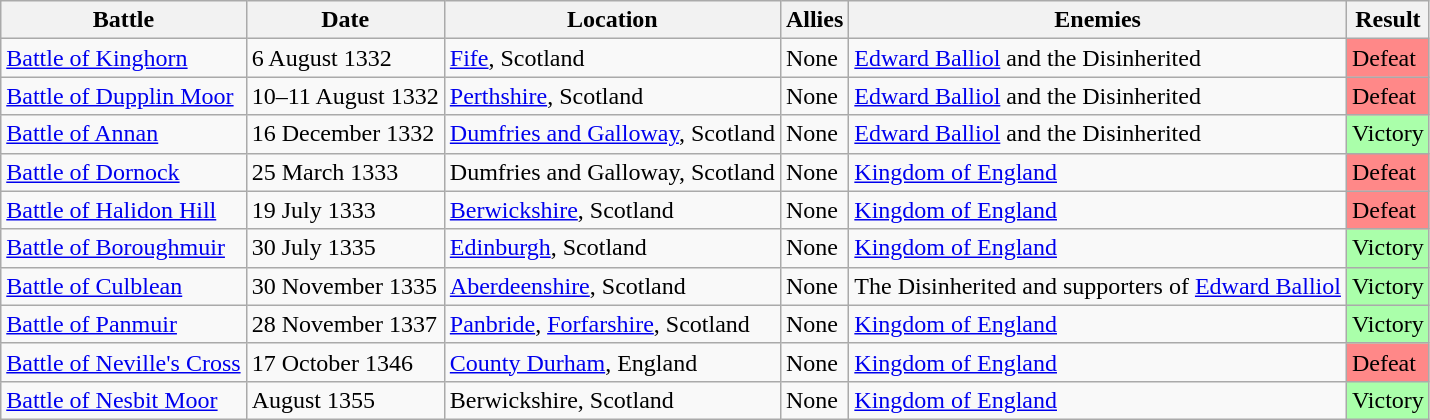<table class="wikitable sortable">
<tr>
<th>Battle</th>
<th>Date</th>
<th>Location</th>
<th>Allies</th>
<th>Enemies</th>
<th>Result</th>
</tr>
<tr>
<td><a href='#'>Battle of Kinghorn</a></td>
<td>6 August 1332</td>
<td><a href='#'>Fife</a>, Scotland</td>
<td>None</td>
<td><a href='#'>Edward Balliol</a> and the Disinherited</td>
<td style="background:#F88">Defeat</td>
</tr>
<tr>
<td><a href='#'>Battle of Dupplin Moor</a></td>
<td>10–11 August 1332</td>
<td><a href='#'>Perthshire</a>, Scotland</td>
<td>None</td>
<td><a href='#'>Edward Balliol</a> and the Disinherited</td>
<td style="background:#F88">Defeat</td>
</tr>
<tr>
<td><a href='#'>Battle of Annan</a></td>
<td>16 December 1332</td>
<td><a href='#'>Dumfries and Galloway</a>, Scotland</td>
<td>None</td>
<td><a href='#'>Edward Balliol</a> and the Disinherited</td>
<td style="background:#AFA">Victory</td>
</tr>
<tr>
<td><a href='#'>Battle of Dornock</a></td>
<td>25 March 1333</td>
<td>Dumfries and Galloway, Scotland</td>
<td>None</td>
<td> <a href='#'>Kingdom of England</a></td>
<td style="background:#F88">Defeat</td>
</tr>
<tr>
<td><a href='#'>Battle of Halidon Hill</a></td>
<td>19 July 1333</td>
<td><a href='#'>Berwickshire</a>, Scotland</td>
<td>None</td>
<td> <a href='#'>Kingdom of England</a></td>
<td style="background:#F88">Defeat</td>
</tr>
<tr>
<td><a href='#'>Battle of Boroughmuir</a></td>
<td>30 July 1335</td>
<td><a href='#'>Edinburgh</a>, Scotland</td>
<td>None</td>
<td> <a href='#'>Kingdom of England</a></td>
<td style="background:#AFA">Victory</td>
</tr>
<tr>
<td><a href='#'>Battle of Culblean</a></td>
<td>30 November 1335</td>
<td><a href='#'>Aberdeenshire</a>, Scotland</td>
<td>None</td>
<td>The Disinherited and supporters of <a href='#'>Edward Balliol</a></td>
<td style="background:#AFA">Victory</td>
</tr>
<tr>
<td><a href='#'>Battle of Panmuir</a></td>
<td>28 November 1337</td>
<td><a href='#'>Panbride</a>, <a href='#'>Forfarshire</a>, Scotland</td>
<td>None</td>
<td> <a href='#'>Kingdom of England</a></td>
<td style="background:#AFA">Victory</td>
</tr>
<tr>
<td><a href='#'>Battle of Neville's Cross</a></td>
<td>17 October 1346</td>
<td><a href='#'>County Durham</a>, England</td>
<td>None</td>
<td> <a href='#'>Kingdom of England</a></td>
<td style="background:#F88">Defeat</td>
</tr>
<tr>
<td><a href='#'>Battle of Nesbit Moor</a></td>
<td>August 1355</td>
<td>Berwickshire, Scotland</td>
<td>None</td>
<td> <a href='#'>Kingdom of England</a></td>
<td style="background:#AFA">Victory</td>
</tr>
</table>
